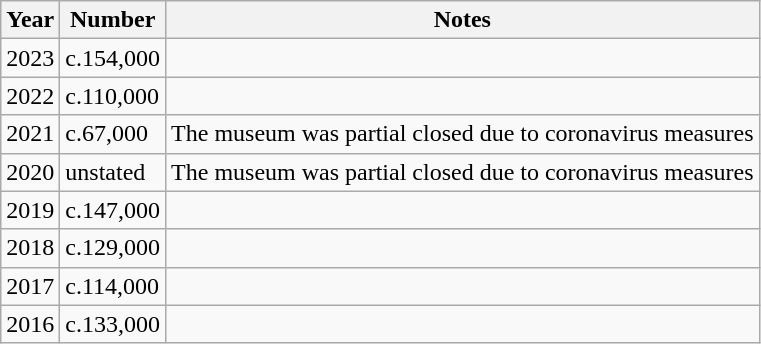<table class="wikitable">
<tr>
<th>Year</th>
<th>Number</th>
<th>Notes</th>
</tr>
<tr>
<td>2023</td>
<td>c.154,000</td>
<td></td>
</tr>
<tr>
<td>2022</td>
<td>c.110,000</td>
<td></td>
</tr>
<tr>
<td>2021</td>
<td>c.67,000</td>
<td>The museum was partial closed due to coronavirus measures</td>
</tr>
<tr>
<td>2020</td>
<td>unstated</td>
<td>The museum was partial closed due to coronavirus measures</td>
</tr>
<tr>
<td>2019</td>
<td>c.147,000</td>
<td></td>
</tr>
<tr>
<td>2018</td>
<td>c.129,000</td>
<td></td>
</tr>
<tr>
<td>2017</td>
<td>c.114,000</td>
<td></td>
</tr>
<tr>
<td>2016</td>
<td>c.133,000</td>
<td></td>
</tr>
</table>
